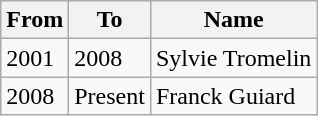<table class="wikitable">
<tr>
<th>From</th>
<th>To</th>
<th>Name</th>
</tr>
<tr>
<td>2001</td>
<td>2008</td>
<td>Sylvie Tromelin</td>
</tr>
<tr>
<td>2008</td>
<td>Present</td>
<td>Franck Guiard</td>
</tr>
</table>
